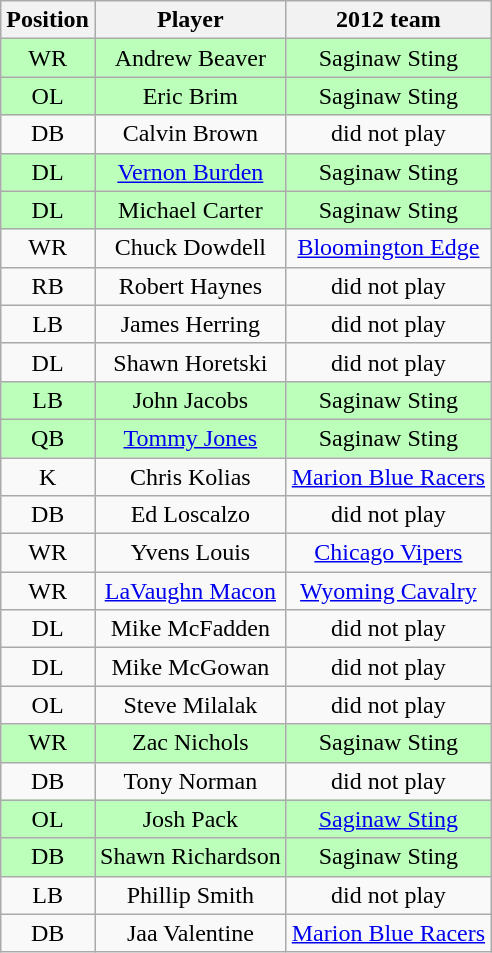<table class="wikitable">
<tr>
<th>Position</th>
<th>Player</th>
<th>2012 team</th>
</tr>
<tr style="background:#bfb; text-align:center;">
<td>WR</td>
<td>Andrew Beaver</td>
<td>Saginaw Sting</td>
</tr>
<tr style="background:#bfb; text-align:center;">
<td>OL</td>
<td>Eric Brim</td>
<td>Saginaw Sting</td>
</tr>
<tr style="text-align:center;">
<td>DB</td>
<td>Calvin Brown</td>
<td>did not play</td>
</tr>
<tr style="background:#bfb; text-align:center;">
<td>DL</td>
<td><a href='#'>Vernon Burden</a></td>
<td>Saginaw Sting</td>
</tr>
<tr style="background:#bfb; text-align:center;">
<td>DL</td>
<td>Michael Carter</td>
<td>Saginaw Sting</td>
</tr>
<tr style="text-align:center;">
<td>WR</td>
<td>Chuck Dowdell</td>
<td><a href='#'>Bloomington Edge</a></td>
</tr>
<tr style="text-align:center;">
<td>RB</td>
<td>Robert Haynes</td>
<td>did not play</td>
</tr>
<tr style="text-align:center;">
<td>LB</td>
<td>James Herring</td>
<td>did not play</td>
</tr>
<tr style="text-align:center;">
<td>DL</td>
<td>Shawn Horetski</td>
<td>did not play</td>
</tr>
<tr style="background:#bfb; text-align:center;">
<td>LB</td>
<td>John Jacobs</td>
<td>Saginaw Sting</td>
</tr>
<tr style="background:#bfb; text-align:center;">
<td>QB</td>
<td><a href='#'>Tommy Jones</a></td>
<td>Saginaw Sting</td>
</tr>
<tr style="text-align:center;">
<td>K</td>
<td>Chris Kolias</td>
<td><a href='#'>Marion Blue Racers</a></td>
</tr>
<tr style="text-align:center;">
<td>DB</td>
<td>Ed Loscalzo</td>
<td>did not play</td>
</tr>
<tr style="text-align:center;">
<td>WR</td>
<td>Yvens Louis</td>
<td><a href='#'>Chicago Vipers</a></td>
</tr>
<tr style="text-align:center;">
<td>WR</td>
<td><a href='#'>LaVaughn Macon</a></td>
<td><a href='#'>Wyoming Cavalry</a></td>
</tr>
<tr style="text-align:center;">
<td>DL</td>
<td>Mike McFadden</td>
<td>did not play</td>
</tr>
<tr style="text-align:center;">
<td>DL</td>
<td>Mike McGowan</td>
<td>did not play</td>
</tr>
<tr style="text-align:center;">
<td>OL</td>
<td>Steve Milalak</td>
<td>did not play</td>
</tr>
<tr style="background:#bfb; text-align:center;">
<td>WR</td>
<td>Zac Nichols</td>
<td>Saginaw Sting</td>
</tr>
<tr style="text-align:center;">
<td>DB</td>
<td>Tony Norman</td>
<td>did not play</td>
</tr>
<tr style="background:#bfb; text-align:center;">
<td>OL</td>
<td>Josh Pack</td>
<td><a href='#'>Saginaw Sting</a></td>
</tr>
<tr style="background:#bfb; text-align:center;">
<td>DB</td>
<td>Shawn Richardson</td>
<td>Saginaw Sting</td>
</tr>
<tr style="text-align:center;">
<td>LB</td>
<td>Phillip Smith</td>
<td>did not play</td>
</tr>
<tr style="text-align:center;">
<td>DB</td>
<td>Jaa Valentine</td>
<td><a href='#'>Marion Blue Racers</a></td>
</tr>
</table>
